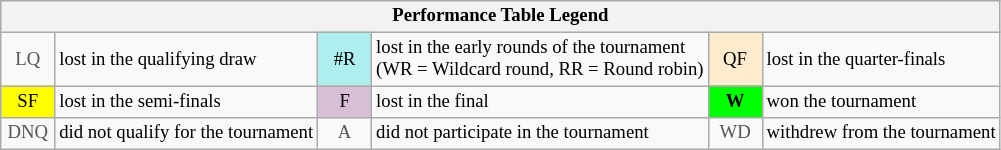<table class="wikitable" style="font-size:78%;">
<tr bgcolor="#efefef">
<th colspan="6">Performance Table Legend</th>
</tr>
<tr>
<td align="center" style="color:#555555;" width="30">LQ</td>
<td>lost in the qualifying draw</td>
<td align="center" style="background:#afeeee;">#R</td>
<td>lost in the early rounds of the tournament<br>(WR = Wildcard round, RR = Round robin)</td>
<td align="center" style="background:#ffebcd;">QF</td>
<td>lost in the quarter-finals</td>
</tr>
<tr>
<td align="center" style="background:yellow;">SF</td>
<td>lost in the semi-finals</td>
<td align="center" style="background:#D8BFD8;">F</td>
<td>lost in the final</td>
<td align="center" style="background:#00ff00;"><strong>W</strong></td>
<td>won the tournament</td>
</tr>
<tr>
<td align="center" style="color:#555555;" width="30">DNQ</td>
<td>did not qualify for the tournament</td>
<td align="center" style="color:#555555;" width="30">A</td>
<td>did not participate in the tournament</td>
<td align="center" style="color:#555555;" width="30">WD</td>
<td>withdrew from the tournament</td>
</tr>
</table>
